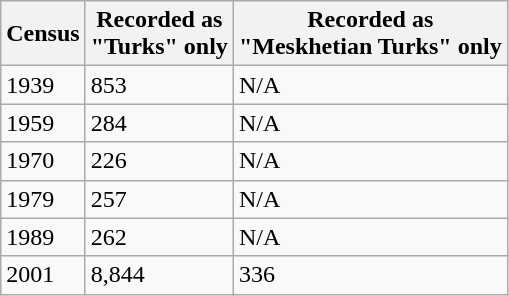<table class="wikitable sortable">
<tr>
<th>Census</th>
<th>Recorded as <br> "Turks" only</th>
<th>Recorded as <br> "Meskhetian Turks" only</th>
</tr>
<tr>
<td>1939</td>
<td>853</td>
<td>N/A</td>
</tr>
<tr>
<td>1959</td>
<td>284</td>
<td>N/A</td>
</tr>
<tr>
<td>1970</td>
<td>226</td>
<td>N/A</td>
</tr>
<tr>
<td>1979</td>
<td>257</td>
<td>N/A</td>
</tr>
<tr>
<td>1989</td>
<td>262</td>
<td>N/A</td>
</tr>
<tr>
<td>2001</td>
<td>8,844</td>
<td>336</td>
</tr>
</table>
